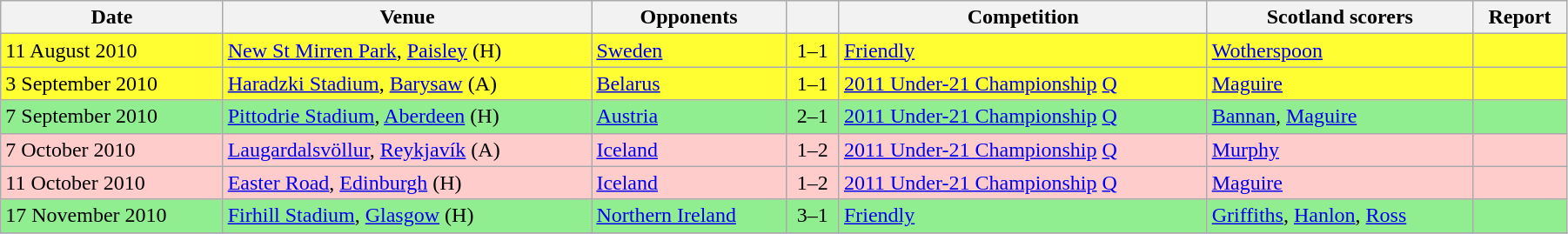<table class="wikitable" width=95%>
<tr>
<th>Date</th>
<th>Venue</th>
<th>Opponents</th>
<th></th>
<th>Competition</th>
<th>Scotland scorers</th>
<th>Report</th>
</tr>
<tr bgcolor=#FEFE33>
<td>11 August 2010</td>
<td><a href='#'>New St Mirren Park</a>, <a href='#'>Paisley</a> (H)</td>
<td> <a href='#'>Sweden</a></td>
<td align=center>1–1</td>
<td><a href='#'>Friendly</a></td>
<td><a href='#'>Wotherspoon</a></td>
<td></td>
</tr>
<tr bgcolor=#FEFE33>
<td>3 September 2010</td>
<td><a href='#'>Haradzki Stadium</a>, <a href='#'>Barysaw</a> (A)</td>
<td> <a href='#'>Belarus</a></td>
<td align=center>1–1</td>
<td><a href='#'>2011 Under-21 Championship</a> <a href='#'>Q</a></td>
<td><a href='#'>Maguire</a></td>
<td></td>
</tr>
<tr bgcolor=lightgreen>
<td>7 September 2010</td>
<td><a href='#'>Pittodrie Stadium</a>, <a href='#'>Aberdeen</a> (H)</td>
<td> <a href='#'>Austria</a></td>
<td align=center>2–1</td>
<td><a href='#'>2011 Under-21 Championship</a> <a href='#'>Q</a></td>
<td><a href='#'>Bannan</a>, <a href='#'>Maguire</a></td>
<td></td>
</tr>
<tr bgcolor=#FFCCCC>
<td>7 October 2010</td>
<td><a href='#'>Laugardalsvöllur</a>, <a href='#'>Reykjavík</a> (A)</td>
<td> <a href='#'>Iceland</a></td>
<td align=center>1–2</td>
<td><a href='#'>2011 Under-21 Championship</a> <a href='#'>Q</a></td>
<td><a href='#'>Murphy</a></td>
<td></td>
</tr>
<tr bgcolor=#FFCCCC>
<td>11 October 2010</td>
<td><a href='#'>Easter Road</a>, <a href='#'>Edinburgh</a> (H)</td>
<td> <a href='#'>Iceland</a></td>
<td align=center>1–2</td>
<td><a href='#'>2011 Under-21 Championship</a> <a href='#'>Q</a></td>
<td><a href='#'>Maguire</a></td>
<td></td>
</tr>
<tr bgcolor=lightgreen>
<td>17 November 2010</td>
<td><a href='#'>Firhill Stadium</a>, <a href='#'>Glasgow</a> (H)</td>
<td> <a href='#'>Northern Ireland</a></td>
<td align=center>3–1</td>
<td><a href='#'>Friendly</a></td>
<td><a href='#'>Griffiths</a>, <a href='#'>Hanlon</a>, <a href='#'>Ross</a></td>
<td> </td>
</tr>
<tr>
</tr>
</table>
